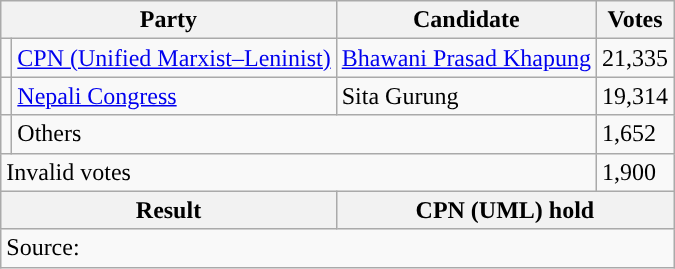<table class="wikitable">
<tr>
<th colspan="2">Party</th>
<th>Candidate</th>
<th>Votes</th>
</tr>
<tr>
<td style="background-color:"></td>
<td><a href='#'>CPN (Unified Marxist–Leninist)</a></td>
<td><a href='#'>Bhawani Prasad Khapung</a></td>
<td>21,335</td>
</tr>
<tr>
<td style="background-color:"></td>
<td><a href='#'>Nepali Congress</a></td>
<td>Sita Gurung</td>
<td>19,314</td>
</tr>
<tr>
<td></td>
<td colspan="2">Others</td>
<td>1,652</td>
</tr>
<tr>
<td colspan="3">Invalid votes</td>
<td>1,900</td>
</tr>
<tr>
<th colspan="2">Result</th>
<th colspan="2">CPN (UML) hold</th>
</tr>
<tr>
<td colspan="4">Source: </td>
</tr>
</table>
